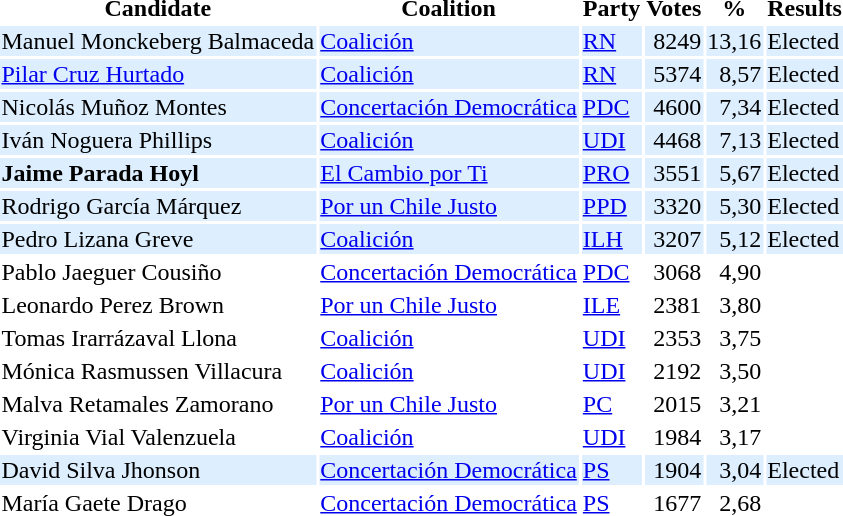<table class=sortable class="wikitable">
<tr>
<th>Candidate</th>
<th>Coalition</th>
<th>Party</th>
<th>Votes</th>
<th>%</th>
<th>Results</th>
</tr>
<tr bgcolor=#DDEEFF>
<td>Manuel Monckeberg Balmaceda</td>
<td><a href='#'>Coalición</a></td>
<td><a href='#'>RN</a></td>
<td align=right>8249</td>
<td align=right>13,16</td>
<td>Elected</td>
</tr>
<tr bgcolor=#DDEEFF>
<td><a href='#'>Pilar Cruz Hurtado</a></td>
<td><a href='#'>Coalición</a></td>
<td><a href='#'>RN</a></td>
<td align=right>5374</td>
<td align=right>8,57</td>
<td>Elected</td>
</tr>
<tr bgcolor=#DDEEFF>
<td>Nicolás Muñoz Montes</td>
<td><a href='#'>Concertación Democrática</a></td>
<td><a href='#'>PDC</a></td>
<td align=right>4600</td>
<td align=right>7,34</td>
<td>Elected</td>
</tr>
<tr bgcolor=#DDEEFF>
<td>Iván Noguera Phillips</td>
<td><a href='#'>Coalición</a></td>
<td><a href='#'>UDI</a></td>
<td align=right>4468</td>
<td align=right>7,13</td>
<td>Elected</td>
</tr>
<tr bgcolor=#DDEEFF>
<td><strong>Jaime Parada Hoyl</strong></td>
<td><a href='#'>El Cambio por Ti</a></td>
<td><a href='#'>PRO</a></td>
<td align=right>3551</td>
<td align=right>5,67</td>
<td>Elected</td>
</tr>
<tr bgcolor=#DDEEFF>
<td>Rodrigo García Márquez</td>
<td><a href='#'>Por un Chile Justo</a></td>
<td><a href='#'>PPD</a></td>
<td align=right>3320</td>
<td align=right>5,30</td>
<td>Elected</td>
</tr>
<tr bgcolor=#DDEEFF>
<td>Pedro Lizana Greve</td>
<td><a href='#'>Coalición</a></td>
<td><a href='#'>ILH</a></td>
<td align=right>3207</td>
<td align=right>5,12</td>
<td>Elected</td>
</tr>
<tr>
<td>Pablo Jaeguer Cousiño</td>
<td><a href='#'>Concertación Democrática</a></td>
<td><a href='#'>PDC</a></td>
<td align=right>3068</td>
<td align=right>4,90</td>
<td></td>
</tr>
<tr>
<td>Leonardo Perez Brown</td>
<td><a href='#'>Por un Chile Justo</a></td>
<td><a href='#'>ILE</a></td>
<td align=right>2381</td>
<td align=right>3,80</td>
<td></td>
</tr>
<tr>
<td>Tomas Irarrázaval Llona</td>
<td><a href='#'>Coalición</a></td>
<td><a href='#'>UDI</a></td>
<td align=right>2353</td>
<td align=right>3,75</td>
<td></td>
</tr>
<tr>
<td>Mónica Rasmussen Villacura</td>
<td><a href='#'>Coalición</a></td>
<td><a href='#'>UDI</a></td>
<td align=right>2192</td>
<td align=right>3,50</td>
<td></td>
</tr>
<tr>
<td>Malva Retamales Zamorano</td>
<td><a href='#'>Por un Chile Justo</a></td>
<td><a href='#'>PC</a></td>
<td align=right>2015</td>
<td align=right>3,21</td>
<td></td>
</tr>
<tr>
<td>Virginia Vial Valenzuela</td>
<td><a href='#'>Coalición</a></td>
<td><a href='#'>UDI</a></td>
<td align=right>1984</td>
<td align=right>3,17</td>
<td></td>
</tr>
<tr bgcolor=#DDEEFF>
<td>David Silva Jhonson</td>
<td><a href='#'>Concertación Democrática</a></td>
<td><a href='#'>PS</a></td>
<td align=right>1904</td>
<td align=right>3,04</td>
<td>Elected</td>
</tr>
<tr>
<td>María Gaete Drago</td>
<td><a href='#'>Concertación Democrática</a></td>
<td><a href='#'>PS</a></td>
<td align=right>1677</td>
<td align=right>2,68</td>
<td></td>
</tr>
<tr>
</tr>
</table>
